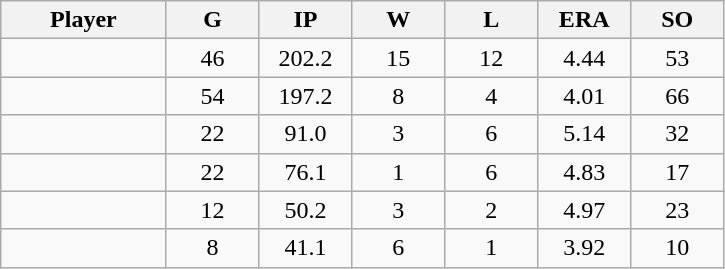<table class="wikitable sortable">
<tr>
<th bgcolor="#DDDDFF" width="16%">Player</th>
<th bgcolor="#DDDDFF" width="9%">G</th>
<th bgcolor="#DDDDFF" width="9%">IP</th>
<th bgcolor="#DDDDFF" width="9%">W</th>
<th bgcolor="#DDDDFF" width="9%">L</th>
<th bgcolor="#DDDDFF" width="9%">ERA</th>
<th bgcolor="#DDDDFF" width="9%">SO</th>
</tr>
<tr align="center">
<td></td>
<td>46</td>
<td>202.2</td>
<td>15</td>
<td>12</td>
<td>4.44</td>
<td>53</td>
</tr>
<tr align="center">
<td></td>
<td>54</td>
<td>197.2</td>
<td>8</td>
<td>4</td>
<td>4.01</td>
<td>66</td>
</tr>
<tr align="center">
<td></td>
<td>22</td>
<td>91.0</td>
<td>3</td>
<td>6</td>
<td>5.14</td>
<td>32</td>
</tr>
<tr align="center">
<td></td>
<td>22</td>
<td>76.1</td>
<td>1</td>
<td>6</td>
<td>4.83</td>
<td>17</td>
</tr>
<tr align="center">
<td></td>
<td>12</td>
<td>50.2</td>
<td>3</td>
<td>2</td>
<td>4.97</td>
<td>23</td>
</tr>
<tr align="center">
<td></td>
<td>8</td>
<td>41.1</td>
<td>6</td>
<td>1</td>
<td>3.92</td>
<td>10</td>
</tr>
</table>
